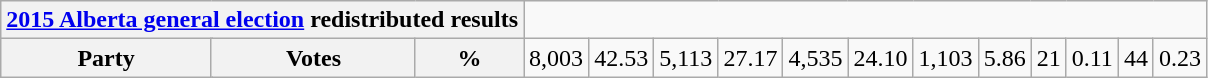<table class=wikitable>
<tr>
<th colspan=4><a href='#'>2015 Alberta general election</a> redistributed results</th>
</tr>
<tr>
<th colspan=2>Party</th>
<th>Votes</th>
<th>%<br></th>
<td align=right>8,003</td>
<td align=right>42.53<br></td>
<td align=right>5,113</td>
<td align=right>27.17<br></td>
<td align=right>4,535</td>
<td align=right>24.10<br></td>
<td align=right>1,103</td>
<td align=right>5.86<br></td>
<td align=right>21</td>
<td align=right>0.11<br></td>
<td align=right>44</td>
<td align=right>0.23<br></td>
</tr>
</table>
